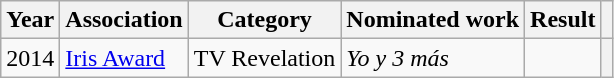<table class="wikitable">
<tr>
<th>Year</th>
<th>Association</th>
<th>Category</th>
<th>Nominated work</th>
<th>Result</th>
<th></th>
</tr>
<tr>
<td>2014</td>
<td><a href='#'>Iris Award</a></td>
<td>TV Revelation</td>
<td><em>Yo y 3 más</em></td>
<td></td>
<th align="center"></th>
</tr>
</table>
